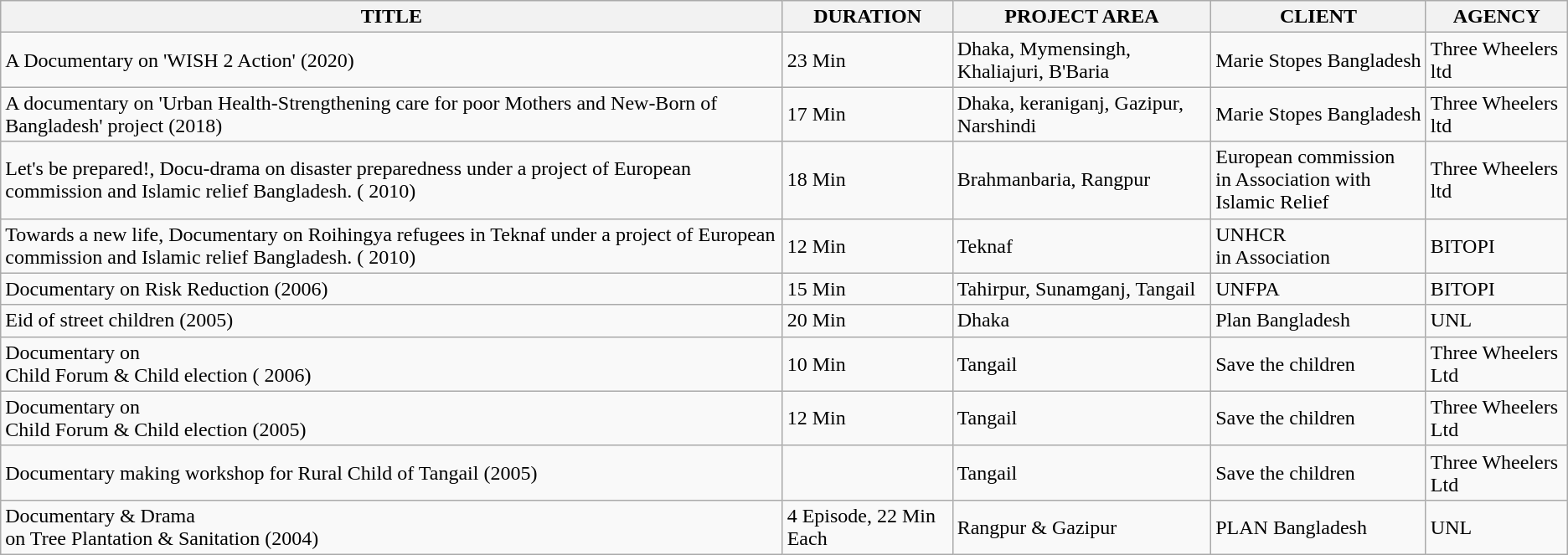<table class="wikitable">
<tr>
<th>TITLE</th>
<th>DURATION</th>
<th>PROJECT AREA</th>
<th>CLIENT</th>
<th>AGENCY</th>
</tr>
<tr>
<td>A Documentary on 'WISH 2 Action' (2020)</td>
<td>23 Min</td>
<td>Dhaka, Mymensingh, Khaliajuri, B'Baria</td>
<td>Marie Stopes Bangladesh</td>
<td>Three Wheelers ltd</td>
</tr>
<tr>
<td>A documentary on 'Urban Health-Strengthening care for poor Mothers and New-Born of Bangladesh' project (2018)</td>
<td>17 Min</td>
<td>Dhaka, keraniganj, Gazipur, Narshindi</td>
<td>Marie Stopes Bangladesh</td>
<td>Three Wheelers ltd</td>
</tr>
<tr>
<td>Let's be prepared!, Docu-drama on disaster preparedness under a project of European commission and Islamic relief Bangladesh. ( 2010)</td>
<td>18 Min</td>
<td>Brahmanbaria, Rangpur</td>
<td>European commission<br>in Association with Islamic Relief</td>
<td>Three Wheelers ltd</td>
</tr>
<tr>
<td>Towards a new life, Documentary on Roihingya refugees in Teknaf under a project of European commission and Islamic relief Bangladesh. ( 2010)</td>
<td>12 Min</td>
<td>Teknaf</td>
<td>UNHCR<br>in Association</td>
<td>BITOPI</td>
</tr>
<tr>
<td>Documentary on Risk Reduction (2006)</td>
<td>15 Min</td>
<td>Tahirpur, Sunamganj, Tangail</td>
<td>UNFPA</td>
<td>BITOPI</td>
</tr>
<tr>
<td>Eid of street children (2005)</td>
<td>20 Min</td>
<td>Dhaka</td>
<td>Plan Bangladesh</td>
<td>UNL</td>
</tr>
<tr>
<td>Documentary on<br>Child Forum & Child election ( 2006)</td>
<td>10 Min</td>
<td>Tangail</td>
<td>Save the children</td>
<td>Three Wheelers Ltd</td>
</tr>
<tr>
<td>Documentary on<br>Child Forum & Child election (2005)</td>
<td>12 Min</td>
<td>Tangail</td>
<td>Save the children</td>
<td>Three Wheelers Ltd</td>
</tr>
<tr>
<td>Documentary making workshop for Rural Child of Tangail (2005)</td>
<td></td>
<td>Tangail</td>
<td>Save the children</td>
<td>Three Wheelers Ltd</td>
</tr>
<tr>
<td>Documentary & Drama<br>on Tree Plantation & Sanitation (2004)</td>
<td>4 Episode, 22 Min Each</td>
<td>Rangpur & Gazipur</td>
<td>PLAN Bangladesh</td>
<td>UNL</td>
</tr>
</table>
